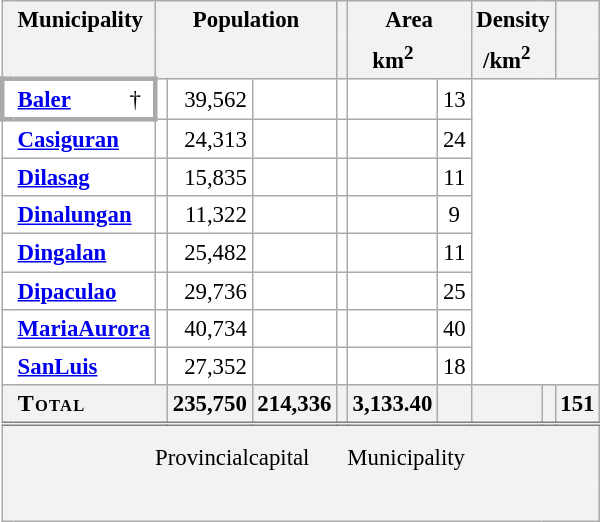<table class="wikitable sortable" style="table-layout:fixed;text-align:right;background-color:white;font-size:95%;border-collapse:collapse;margin:auto;">
<tr style="vertical-align:top;">
<th scope="col" style="border-width:thin 0 0 thin;" class="unsortable" rowspan="2"></th>
<th scope="col" style="border-width:thin 0 0 0;text-align:left;" class="unsortable" colspan="2">Municipality</th>
<th scope="col" style="border-bottom:0;text-align:center;" class="unsortable" colspan="3">Population</th>
<th scope="col" style="border-bottom:0;text-align:center;" class="unsortable"></th>
<th scope="col" style="border-bottom:0;text-align:center;" class="unsortable" colspan="2">Area</th>
<th scope="col" style="border-bottom:0;text-align:center;" class="unsortable" colspan="2">Density</th>
<th scope="col" style="border-bottom:0;text-align:center;" class="unsortable"></th>
</tr>
<tr>
<th style="border-width:0 thin thin 0;" colspan="2"></th>
<th style="border-width:0 0 thin thin;text-align:center;" colspan="2"></th>
<th style="border-width:0 thin thin 0;text-align:center;"></th>
<th style="border-top:0;"></th>
<th style="border-width:0 0 thin thin;text-align:center;">km<sup>2</sup></th>
<th style="border-width:0 thin thin 0;text-align:center;" class="unsortable"></th>
<th style="border-width:0 0 thin thin;text-align:center;">/km<sup>2</sup></th>
<th style="border-width:0 thin thin 0;text-align:center;" class="unsortable"></th>
<th style="border-top:0;"></th>
</tr>
<tr>
<th scope="row" style="border-width:medium 0 medium medium;background-color:initial;"></th>
<td style="text-align:left;font-weight:bold;border-width:medium 0 medium;"><a href='#'>Baler</a></td>
<td style="border-width:medium medium medium 0;text-align:center;">†</td>
<td></td>
<td>39,562</td>
<td></td>
<td></td>
<td></td>
<td style="text-align:center;">13</td>
</tr>
<tr>
<th scope="row" style="border-right:0;background-color:initial;"></th>
<td style="text-align:left;font-weight:bold;border-left:0;" colspan="2"><a href='#'>Casiguran</a></td>
<td></td>
<td>24,313</td>
<td></td>
<td></td>
<td></td>
<td style="text-align:center;">24</td>
</tr>
<tr>
<th scope="row" style="border-right:0;background-color:initial;"></th>
<td style="text-align:left;font-weight:bold;border-left:0;" colspan="2"><a href='#'>Dilasag</a></td>
<td></td>
<td>15,835</td>
<td></td>
<td></td>
<td></td>
<td style="text-align:center;">11</td>
</tr>
<tr>
<th scope="row" style="border-right:0;background-color:initial;"></th>
<td style="text-align:left;font-weight:bold;border-left:0;" colspan="2"><a href='#'>Dinalungan</a></td>
<td></td>
<td>11,322</td>
<td></td>
<td></td>
<td></td>
<td style="text-align:center;">9</td>
</tr>
<tr>
<th scope="row" style="border-right:0;background-color:initial;"></th>
<td style="text-align:left;font-weight:bold;border-left:0;" colspan="2"><a href='#'>Dingalan</a></td>
<td></td>
<td>25,482</td>
<td></td>
<td></td>
<td></td>
<td style="text-align:center;">11</td>
</tr>
<tr>
<th scope="row" style="border-right:0;background-color:initial;"></th>
<td style="text-align:left;font-weight:bold;border-left:0;" colspan="2"><a href='#'>Dipaculao</a></td>
<td></td>
<td>29,736</td>
<td></td>
<td></td>
<td></td>
<td style="text-align:center;">25</td>
</tr>
<tr>
<th scope="row" style="border-right:0;background-color:initial;"></th>
<td style="text-align:left;font-weight:bold;border-left:0;" colspan="2"><a href='#'>MariaAurora</a></td>
<td></td>
<td>40,734</td>
<td></td>
<td></td>
<td></td>
<td style="text-align:center;">40</td>
</tr>
<tr>
<th scope="row" style="border-right:0;background-color:initial;"></th>
<td style="text-align:left;font-weight:bold;border-left:0;" colspan="2"><a href='#'>SanLuis</a></td>
<td></td>
<td>27,352</td>
<td></td>
<td></td>
<td></td>
<td style="text-align:center;">18</td>
</tr>
<tr class="sortbottom">
<th scope="row" style="border-right:0;"></th>
<th colspan="3" style="border-left:0;text-align:left;font-size:medium;font-variant:small-caps;letter-spacing:0.05em;">Total</th>
<th style="text-align:right;">235,750</th>
<th style="text-align:right;">214,336</th>
<th style="text-align:right;"></th>
<th style="text-align:right;">3,133.40</th>
<th style="text-align:right;"></th>
<th style="text-align:right;"></th>
<th style="text-align:right;"></th>
<th style="text-align:center;">151</th>
</tr>
<tr class="sortbottom" style="background-color:#F2F2F2;line-height:1.3em;border-top:double grey;">
<td colspan="2" style="border-width:thin 0 0 thin;"></td>
<td colspan="5" style="border-width:thin 0 0 0;text-align:center;padding:0.7em 0;">Provincialcapital</td>
<td colspan="6" style="border-width:thin 0 0 0;text-align:left;padding:0.7em 0;">Municipality</td>
</tr>
<tr class="sortbottom" style="background-color:#F2F2F2;line-height:1.3em;font-size:110%;">
<td colspan="13" style="border-top:0;text-align:left;padding:0 10em;"><br></td>
</tr>
</table>
